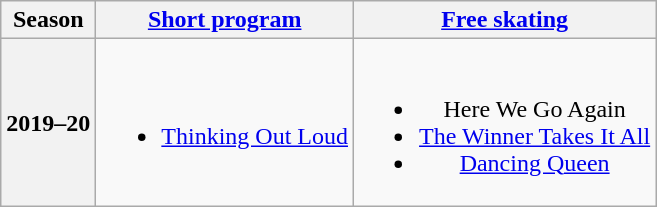<table class=wikitable style=text-align:center>
<tr>
<th>Season</th>
<th><a href='#'>Short program</a></th>
<th><a href='#'>Free skating</a></th>
</tr>
<tr>
<th>2019–20 <br> </th>
<td><br><ul><li><a href='#'>Thinking Out Loud</a> <br></li></ul></td>
<td><br><ul><li>Here We Go Again <br></li><li><a href='#'>The Winner Takes It All</a> <br></li><li><a href='#'>Dancing Queen</a> <br></li></ul></td>
</tr>
</table>
